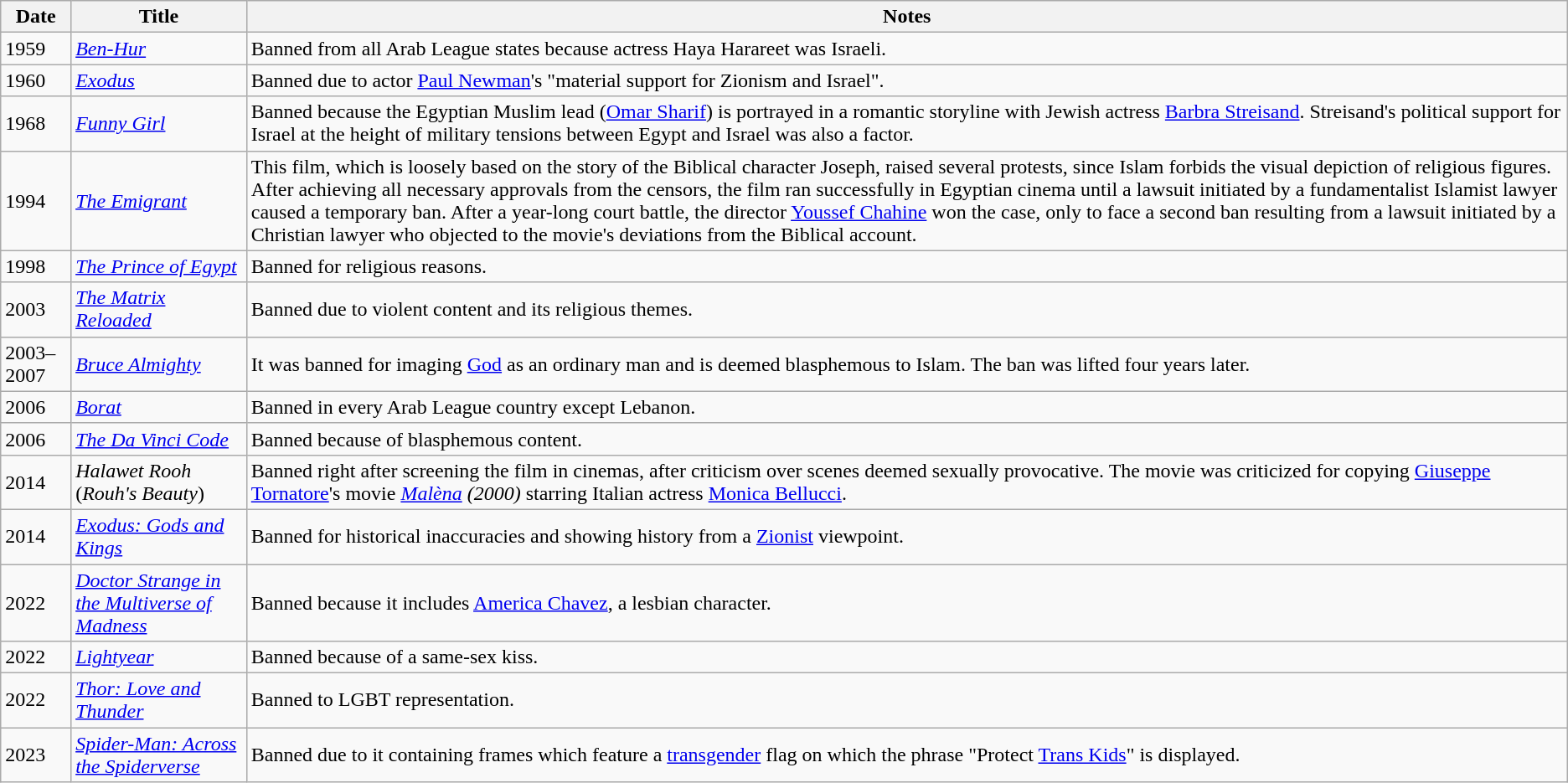<table class="wikitable sortable">
<tr>
<th>Date</th>
<th>Title</th>
<th>Notes</th>
</tr>
<tr>
<td>1959</td>
<td><em><a href='#'>Ben-Hur</a></em></td>
<td>Banned from all Arab League states because actress Haya Harareet was Israeli.</td>
</tr>
<tr>
<td>1960</td>
<td><em><a href='#'>Exodus</a></em></td>
<td>Banned due to actor <a href='#'>Paul Newman</a>'s "material support for Zionism and Israel".</td>
</tr>
<tr>
<td>1968</td>
<td><em><a href='#'>Funny Girl</a></em></td>
<td>Banned because the Egyptian Muslim lead (<a href='#'>Omar Sharif</a>) is portrayed in a romantic storyline with Jewish actress <a href='#'>Barbra Streisand</a>. Streisand's political support for Israel at the height of military tensions between Egypt and Israel was also a factor.</td>
</tr>
<tr>
<td>1994</td>
<td><em><a href='#'>The Emigrant</a></em></td>
<td>This film, which is loosely based on the story of the Biblical character Joseph, raised several protests, since Islam forbids the visual depiction of religious figures. After achieving all necessary approvals from the censors, the film ran successfully in Egyptian cinema until a lawsuit initiated by a fundamentalist Islamist lawyer caused a temporary ban. After a year-long court battle, the director <a href='#'>Youssef Chahine</a> won the case, only to face a second ban resulting from a lawsuit initiated by a Christian lawyer who objected to the movie's deviations from the Biblical account.</td>
</tr>
<tr>
<td>1998</td>
<td><em><a href='#'>The Prince of Egypt</a></em></td>
<td>Banned for religious reasons.</td>
</tr>
<tr>
<td>2003</td>
<td><em><a href='#'>The Matrix Reloaded</a></em></td>
<td>Banned due to violent content and its religious themes.</td>
</tr>
<tr>
<td>2003–2007</td>
<td><em><a href='#'>Bruce Almighty</a></em></td>
<td>It was banned for imaging <a href='#'>God</a> as an ordinary man and is deemed blasphemous to Islam. The ban was lifted four years later.</td>
</tr>
<tr>
<td>2006</td>
<td><em><a href='#'>Borat</a></em></td>
<td>Banned in every Arab League country except Lebanon.</td>
</tr>
<tr>
<td>2006</td>
<td><em><a href='#'>The Da Vinci Code</a></em></td>
<td>Banned because of blasphemous content.</td>
</tr>
<tr>
<td>2014</td>
<td><em>Halawet Rooh</em> (<em>Rouh's Beauty</em>)</td>
<td>Banned right after screening the film in cinemas, after criticism over scenes deemed sexually provocative. The movie was criticized for copying <a href='#'>Giuseppe Tornatore</a>'s movie <em><a href='#'>Malèna</a> (2000)</em> starring Italian actress <a href='#'>Monica Bellucci</a>.</td>
</tr>
<tr>
<td>2014</td>
<td><em><a href='#'>Exodus: Gods and Kings</a></em></td>
<td>Banned for historical inaccuracies and showing history from a <a href='#'>Zionist</a> viewpoint.</td>
</tr>
<tr>
<td>2022</td>
<td><em><a href='#'>Doctor Strange in the Multiverse of Madness</a></em></td>
<td>Banned because it includes <a href='#'>America Chavez</a>, a lesbian character.</td>
</tr>
<tr>
<td>2022</td>
<td><a href='#'><em>Lightyear</em></a></td>
<td>Banned because of a same-sex kiss.</td>
</tr>
<tr>
<td>2022</td>
<td><em><a href='#'>Thor: Love and Thunder</a></em></td>
<td>Banned to LGBT representation.</td>
</tr>
<tr>
<td>2023</td>
<td><a href='#'><em>Spider-Man: Across the Spiderverse</em></a></td>
<td>Banned due to it containing frames which feature a <a href='#'>transgender</a> flag on which the phrase "Protect <a href='#'>Trans Kids</a>" is displayed.</td>
</tr>
</table>
